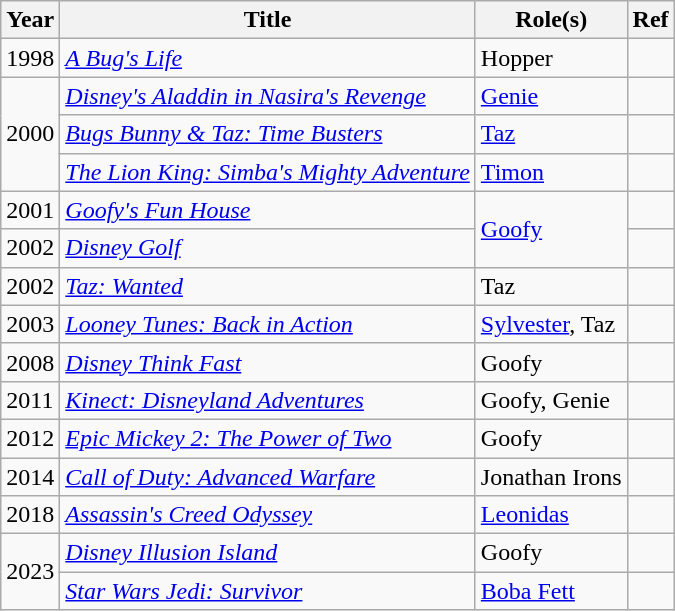<table class="wikitable plainrowheaders sortable">
<tr>
<th scope="col">Year</th>
<th scope="col">Title</th>
<th scope="col">Role(s)</th>
<th scope="col" class="unsortable">Ref</th>
</tr>
<tr>
<td>1998</td>
<td><em><a href='#'>A Bug's Life</a></em></td>
<td>Hopper</td>
<td></td>
</tr>
<tr>
<td rowspan="3">2000</td>
<td><em><a href='#'>Disney's Aladdin in Nasira's Revenge</a></em></td>
<td><a href='#'>Genie</a></td>
<td></td>
</tr>
<tr>
<td><em><a href='#'>Bugs Bunny & Taz: Time Busters</a></em></td>
<td><a href='#'>Taz</a></td>
<td></td>
</tr>
<tr>
<td><em><a href='#'>The Lion King: Simba's Mighty Adventure</a></em></td>
<td><a href='#'>Timon</a></td>
<td></td>
</tr>
<tr>
<td>2001</td>
<td><em><a href='#'>Goofy's Fun House</a></em></td>
<td rowspan="2"><a href='#'>Goofy</a></td>
<td></td>
</tr>
<tr>
<td>2002</td>
<td><em><a href='#'>Disney Golf</a></em></td>
<td></td>
</tr>
<tr>
<td>2002</td>
<td><em><a href='#'>Taz: Wanted</a></em></td>
<td>Taz</td>
<td></td>
</tr>
<tr>
<td>2003</td>
<td><em><a href='#'>Looney Tunes: Back in Action</a></em></td>
<td><a href='#'>Sylvester</a>, Taz</td>
<td></td>
</tr>
<tr>
<td>2008</td>
<td><em><a href='#'>Disney Think Fast</a></em></td>
<td>Goofy</td>
<td></td>
</tr>
<tr>
<td>2011</td>
<td><em><a href='#'>Kinect: Disneyland Adventures</a></em></td>
<td>Goofy, Genie</td>
<td></td>
</tr>
<tr>
<td>2012</td>
<td><em><a href='#'>Epic Mickey 2: The Power of Two</a></em></td>
<td>Goofy</td>
<td></td>
</tr>
<tr>
<td>2014</td>
<td><em><a href='#'>Call of Duty: Advanced Warfare</a></em></td>
<td>Jonathan Irons</td>
<td></td>
</tr>
<tr>
<td>2018</td>
<td><em><a href='#'>Assassin's Creed Odyssey</a></em></td>
<td><a href='#'>Leonidas</a></td>
<td></td>
</tr>
<tr>
<td rowspan="2">2023</td>
<td><em><a href='#'>Disney Illusion Island</a></em></td>
<td>Goofy</td>
<td></td>
</tr>
<tr>
<td><em><a href='#'>Star Wars Jedi: Survivor</a></em></td>
<td><a href='#'>Boba Fett</a></td>
<td></td>
</tr>
</table>
